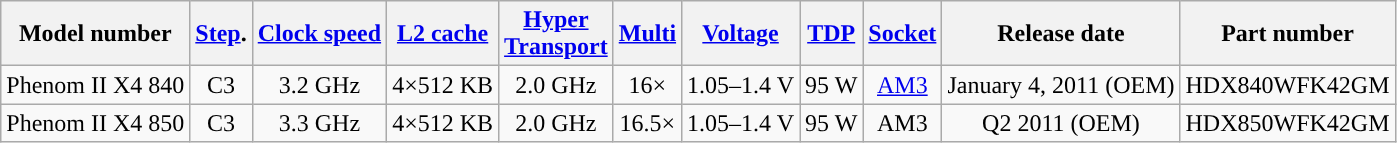<table class="wikitable" style="text-align: center">
<tr>
<th>Model number</th>
<th><a href='#'>Step</a>.</th>
<th><a href='#'>Clock speed</a></th>
<th><a href='#'>L2 cache</a></th>
<th><a href='#'>Hyper<br>Transport</a></th>
<th><a href='#'>Multi</a></th>
<th><a href='#'>Voltage</a></th>
<th><a href='#'>TDP</a><br></th>
<th><a href='#'>Socket</a></th>
<th>Release date</th>
<th>Part number</th>
</tr>
<tr>
<td style="text-align:left">Phenom II X4 840</td>
<td>C3</td>
<td>3.2 GHz</td>
<td style="white-space: nowrap;">4×512 KB</td>
<td>2.0 GHz</td>
<td>16×</td>
<td style="white-space: nowrap;">1.05–1.4 V</td>
<td style="white-space: nowrap;">95 W</td>
<td><a href='#'>AM3</a></td>
<td>January 4, 2011 (OEM)</td>
<td>HDX840WFK42GM</td>
</tr>
<tr>
<td style="text-align:left">Phenom II X4 850</td>
<td>C3</td>
<td>3.3 GHz</td>
<td>4×512 KB</td>
<td>2.0 GHz</td>
<td>16.5×</td>
<td>1.05–1.4 V</td>
<td>95 W</td>
<td>AM3</td>
<td>Q2 2011 (OEM)</td>
<td>HDX850WFK42GM</td>
</tr>
</table>
